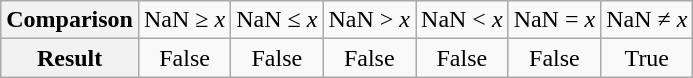<table class="wikitable" style="text-align: center">
<tr>
<th>Comparison</th>
<td>NaN ≥ <em>x</em></td>
<td>NaN ≤ <em>x</em></td>
<td>NaN > <em>x</em></td>
<td>NaN < <em>x</em></td>
<td>NaN = <em>x</em></td>
<td>NaN ≠ <em>x</em></td>
</tr>
<tr>
<th>Result</th>
<td>False</td>
<td>False</td>
<td>False</td>
<td>False</td>
<td>False</td>
<td>True</td>
</tr>
</table>
